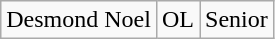<table class="wikitable">
<tr align="center">
<td>Desmond Noel</td>
<td>OL</td>
<td>Senior</td>
</tr>
</table>
